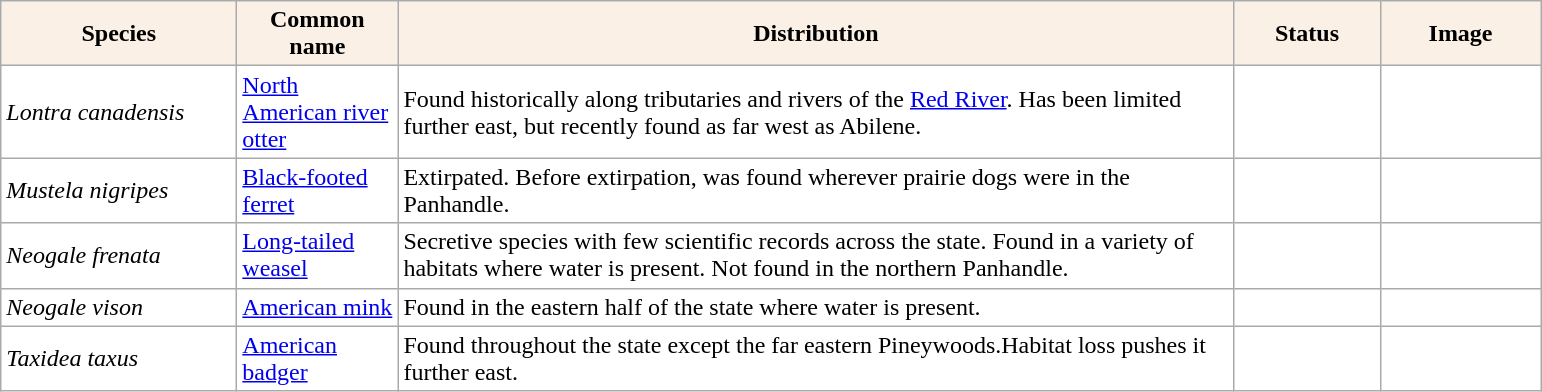<table class="sortable wikitable plainrowheaders" border="0" style="background:#ffffff" align="top" class="sortable wikitable">
<tr ->
<th scope="col" style="background-color:Linen; color:Black" width=150 px>Species</th>
<th scope="col" style="background-color:Linen; color:Black" width=100 px>Common name</th>
<th scope="col" style="background:Linen; color:Black" width=550 px>Distribution</th>
<th scope="col" style="background-color:Linen; color:Black" width=90 px>Status</th>
<th scope="col" style="background:Linen; color:Black" width=100 px>Image</th>
</tr>
<tr>
<td !scope="row" style="background:#ffffff"><em>Lontra canadensis</em></td>
<td><a href='#'>North American river otter</a></td>
<td>Found historically along tributaries and rivers of the <a href='#'>Red River</a>. Has been limited further east, but recently found as far west as Abilene.</td>
<td></td>
<td></td>
</tr>
<tr>
<td !scope="row" style="background:#ffffff"><em>Mustela nigripes</em></td>
<td><a href='#'>Black-footed ferret</a></td>
<td>Extirpated. Before extirpation, was found wherever prairie dogs were in the Panhandle.</td>
<td></td>
<td></td>
</tr>
<tr>
<td !scope="row" style="background:#ffffff"><em>Neogale frenata</em></td>
<td><a href='#'>Long-tailed weasel</a></td>
<td>Secretive species with few scientific records across the state. Found in a variety of habitats where water is present. Not found in the northern Panhandle.</td>
<td></td>
<td></td>
</tr>
<tr>
<td !scope="row" style="background:#ffffff"><em>Neogale vison</em></td>
<td><a href='#'>American mink</a></td>
<td>Found in the eastern half of the state where water is present.</td>
<td></td>
<td></td>
</tr>
<tr>
<td !scope="row" style="background:#ffffff"><em>Taxidea taxus</em></td>
<td><a href='#'>American badger</a></td>
<td>Found throughout the state except the far eastern Pineywoods.Habitat loss pushes it further east.</td>
<td></td>
<td></td>
</tr>
</table>
